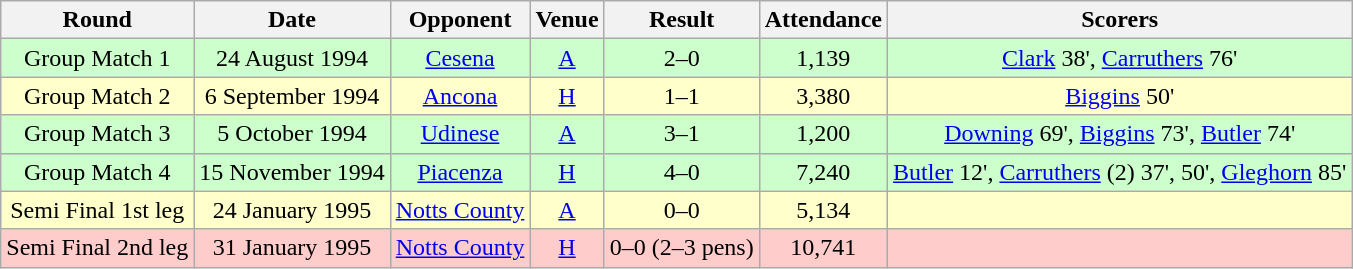<table class="wikitable" style="font-size:100%; text-align:center">
<tr>
<th>Round</th>
<th>Date</th>
<th>Opponent</th>
<th>Venue</th>
<th>Result</th>
<th>Attendance</th>
<th>Scorers</th>
</tr>
<tr style="background: #CCFFCC;">
<td>Group Match 1</td>
<td>24 August 1994</td>
<td><a href='#'>Cesena</a></td>
<td><a href='#'>A</a></td>
<td>2–0</td>
<td>1,139</td>
<td><a href='#'>Clark</a> 38', <a href='#'>Carruthers</a> 76'</td>
</tr>
<tr style="background: #FFFFCC;">
<td>Group Match 2</td>
<td>6 September 1994</td>
<td><a href='#'>Ancona</a></td>
<td><a href='#'>H</a></td>
<td>1–1</td>
<td>3,380</td>
<td><a href='#'>Biggins</a> 50'</td>
</tr>
<tr style="background: #CCFFCC;">
<td>Group Match 3</td>
<td>5 October 1994</td>
<td><a href='#'>Udinese</a></td>
<td><a href='#'>A</a></td>
<td>3–1</td>
<td>1,200</td>
<td><a href='#'>Downing</a> 69', <a href='#'>Biggins</a> 73', <a href='#'>Butler</a> 74'</td>
</tr>
<tr style="background: #CCFFCC;">
<td>Group Match 4</td>
<td>15 November 1994</td>
<td><a href='#'>Piacenza</a></td>
<td><a href='#'>H</a></td>
<td>4–0</td>
<td>7,240</td>
<td><a href='#'>Butler</a> 12', <a href='#'>Carruthers</a> (2) 37', 50', <a href='#'>Gleghorn</a> 85'</td>
</tr>
<tr style="background: #FFFFCC;">
<td>Semi Final 1st leg</td>
<td>24 January 1995</td>
<td><a href='#'>Notts County</a></td>
<td><a href='#'>A</a></td>
<td>0–0</td>
<td>5,134</td>
<td></td>
</tr>
<tr style="background: #FFCCCC;">
<td>Semi Final 2nd leg</td>
<td>31 January 1995</td>
<td><a href='#'>Notts County</a></td>
<td><a href='#'>H</a></td>
<td>0–0 (2–3 pens)</td>
<td>10,741</td>
<td></td>
</tr>
</table>
